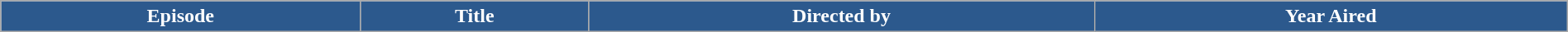<table class="wikitable plainrowheaders" style="width:100%">
<tr style="color:#FFF">
<th style="background:#2C598D">Episode</th>
<th style="background:#2C598D">Title</th>
<th style="background:#2C598D">Directed by</th>
<th style="background:#2C598D">Year Aired<br>



</th>
</tr>
</table>
